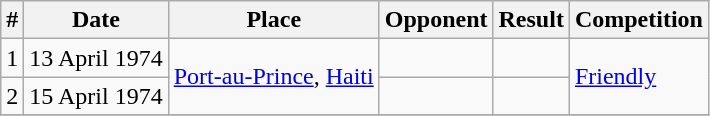<table class="wikitable" style="font-size:100%" align=center>
<tr>
<th>#</th>
<th>Date</th>
<th>Place</th>
<th>Opponent</th>
<th>Result</th>
<th>Competition</th>
</tr>
<tr>
<td>1</td>
<td>13 April 1974</td>
<td rowspan=2><a href='#'>Port-au-Prince</a>, <a href='#'>Haiti</a></td>
<td></td>
<td></td>
<td rowspan=2><a href='#'>Friendly</a></td>
</tr>
<tr>
<td>2</td>
<td>15 April 1974</td>
<td></td>
<td></td>
</tr>
<tr>
</tr>
</table>
